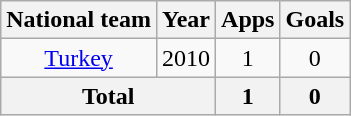<table class="wikitable" style="text-align:center">
<tr>
<th>National team</th>
<th>Year</th>
<th>Apps</th>
<th>Goals</th>
</tr>
<tr>
<td rowspan="1"><a href='#'>Turkey</a></td>
<td>2010</td>
<td>1</td>
<td>0</td>
</tr>
<tr>
<th colspan="2">Total</th>
<th>1</th>
<th>0</th>
</tr>
</table>
